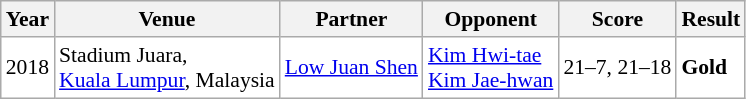<table class="sortable wikitable" style="font-size: 90%;">
<tr>
<th>Year</th>
<th>Venue</th>
<th>Partner</th>
<th>Opponent</th>
<th>Score</th>
<th>Result</th>
</tr>
<tr style="background:white">
<td align="center">2018</td>
<td align="left">Stadium Juara,<br><a href='#'>Kuala Lumpur</a>, Malaysia</td>
<td align="left"> <a href='#'>Low Juan Shen</a></td>
<td align="left"> <a href='#'>Kim Hwi-tae</a><br> <a href='#'>Kim Jae-hwan</a></td>
<td align="left">21–7, 21–18</td>
<td style="text-align:left; background:white"> <strong>Gold</strong></td>
</tr>
</table>
